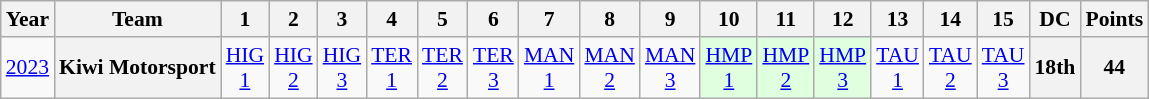<table class="wikitable" style="text-align:center; font-size:90%">
<tr>
<th>Year</th>
<th>Team</th>
<th>1</th>
<th>2</th>
<th>3</th>
<th>4</th>
<th>5</th>
<th>6</th>
<th>7</th>
<th>8</th>
<th>9</th>
<th>10</th>
<th>11</th>
<th>12</th>
<th>13</th>
<th>14</th>
<th>15</th>
<th>DC</th>
<th>Points</th>
</tr>
<tr>
<td><a href='#'>2023</a></td>
<th>Kiwi Motorsport</th>
<td><a href='#'>HIG<br>1</a></td>
<td><a href='#'>HIG<br>2</a></td>
<td><a href='#'>HIG<br>3</a></td>
<td><a href='#'>TER<br>1</a></td>
<td><a href='#'>TER<br>2</a></td>
<td><a href='#'>TER<br>3</a></td>
<td><a href='#'>MAN<br>1</a></td>
<td><a href='#'>MAN<br>2</a></td>
<td><a href='#'>MAN<br>3</a></td>
<td style="background:#DFFFDF;"><a href='#'>HMP<br>1</a><br></td>
<td style="background:#DFFFDF;"><a href='#'>HMP<br>2</a><br></td>
<td style="background:#DFFFDF;"><a href='#'>HMP<br>3</a><br></td>
<td><a href='#'>TAU<br>1</a></td>
<td><a href='#'>TAU<br>2</a></td>
<td><a href='#'>TAU<br>3</a></td>
<th>18th</th>
<th>44</th>
</tr>
</table>
